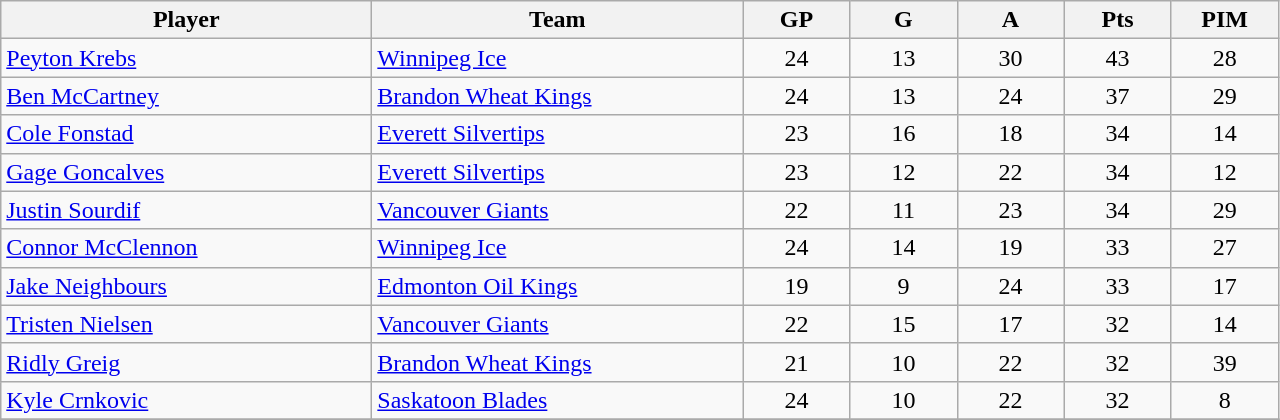<table class="wikitable sortable" style="text-align: center">
<tr>
<th class="unsortable" align=center bgcolor=#F2F2F2 style="width: 15em"><strong>Player</strong></th>
<th style="width: 15em">Team</th>
<th style="width: 4em">GP</th>
<th style="width: 4em">G</th>
<th style="width: 4em">A</th>
<th style="width: 4em">Pts</th>
<th style="width: 4em">PIM</th>
</tr>
<tr>
<td align=left><a href='#'>Peyton Krebs</a></td>
<td align=left><a href='#'>Winnipeg Ice</a></td>
<td>24</td>
<td>13</td>
<td>30</td>
<td>43</td>
<td>28</td>
</tr>
<tr>
<td align=left><a href='#'>Ben McCartney</a></td>
<td align=left><a href='#'>Brandon Wheat Kings</a></td>
<td>24</td>
<td>13</td>
<td>24</td>
<td>37</td>
<td>29</td>
</tr>
<tr>
<td align=left><a href='#'>Cole Fonstad</a></td>
<td align=left><a href='#'>Everett Silvertips</a></td>
<td>23</td>
<td>16</td>
<td>18</td>
<td>34</td>
<td>14</td>
</tr>
<tr>
<td align=left><a href='#'>Gage Goncalves</a></td>
<td align=left><a href='#'>Everett Silvertips</a></td>
<td>23</td>
<td>12</td>
<td>22</td>
<td>34</td>
<td>12</td>
</tr>
<tr>
<td align=left><a href='#'>Justin Sourdif</a></td>
<td align=left><a href='#'>Vancouver Giants</a></td>
<td>22</td>
<td>11</td>
<td>23</td>
<td>34</td>
<td>29</td>
</tr>
<tr>
<td align=left><a href='#'>Connor McClennon</a></td>
<td align=left><a href='#'>Winnipeg Ice</a></td>
<td>24</td>
<td>14</td>
<td>19</td>
<td>33</td>
<td>27</td>
</tr>
<tr>
<td align=left><a href='#'>Jake Neighbours</a></td>
<td align=left><a href='#'>Edmonton Oil Kings</a></td>
<td>19</td>
<td>9</td>
<td>24</td>
<td>33</td>
<td>17</td>
</tr>
<tr>
<td align=left><a href='#'>Tristen Nielsen</a></td>
<td align=left><a href='#'>Vancouver Giants</a></td>
<td>22</td>
<td>15</td>
<td>17</td>
<td>32</td>
<td>14</td>
</tr>
<tr>
<td align=left><a href='#'>Ridly Greig</a></td>
<td align=left><a href='#'>Brandon Wheat Kings</a></td>
<td>21</td>
<td>10</td>
<td>22</td>
<td>32</td>
<td>39</td>
</tr>
<tr>
<td align=left><a href='#'>Kyle Crnkovic</a></td>
<td align=left><a href='#'>Saskatoon Blades</a></td>
<td>24</td>
<td>10</td>
<td>22</td>
<td>32</td>
<td>8</td>
</tr>
<tr>
</tr>
</table>
